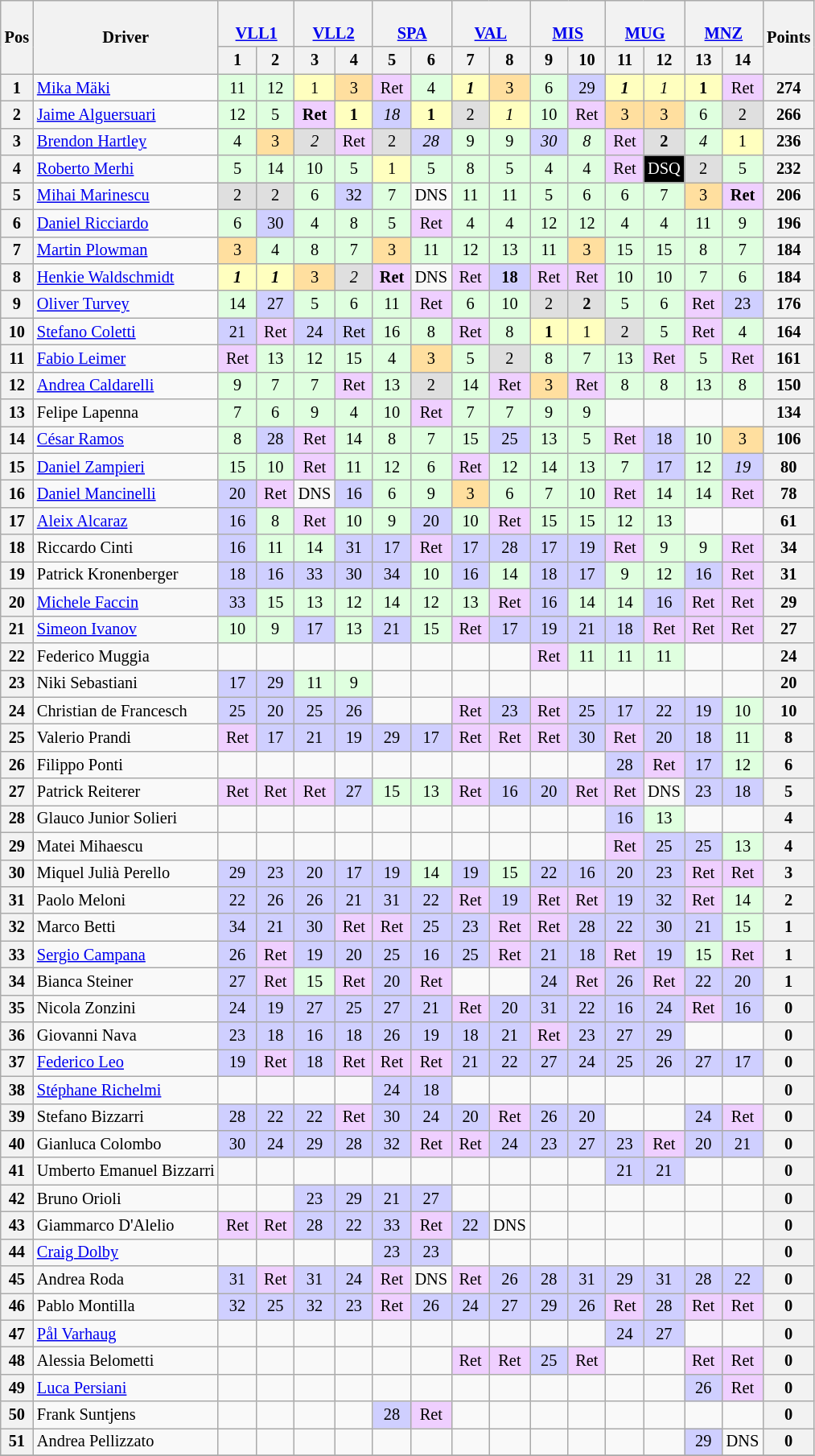<table class="wikitable" style="font-size:85%; text-align: center;">
<tr>
<th rowspan=2>Pos</th>
<th rowspan=2>Driver</th>
<th colspan=2><br><a href='#'>VLL1</a></th>
<th colspan=2><br><a href='#'>VLL2</a></th>
<th colspan=2><br><a href='#'>SPA</a></th>
<th colspan=2><br><a href='#'>VAL</a></th>
<th colspan=2><br><a href='#'>MIS</a></th>
<th colspan=2><br><a href='#'>MUG</a></th>
<th colspan=2><br><a href='#'>MNZ</a></th>
<th rowspan=2>Points</th>
</tr>
<tr>
<th width=25>1</th>
<th width=25>2</th>
<th width=25>3</th>
<th width=25>4</th>
<th width=25>5</th>
<th width=25>6</th>
<th width=25>7</th>
<th width=25>8</th>
<th width=25>9</th>
<th width=25>10</th>
<th width=25>11</th>
<th width=25>12</th>
<th width=25>13</th>
<th width=25>14</th>
</tr>
<tr>
<th>1</th>
<td align=left nowrap> <a href='#'>Mika Mäki</a></td>
<td style="background:#DFFFDF;">11</td>
<td style="background:#DFFFDF;">12</td>
<td style="background:#FFFFBF;">1</td>
<td style="background:#FFDF9F;">3</td>
<td style="background:#EFCFFF;">Ret</td>
<td style="background:#DFFFDF;">4</td>
<td style="background:#FFFFBF;"><strong><em>1</em></strong></td>
<td style="background:#FFDF9F;">3</td>
<td style="background:#DFFFDF;">6</td>
<td style="background:#CFCFFF;">29</td>
<td style="background:#FFFFBF;"><strong><em>1</em></strong></td>
<td style="background:#FFFFBF;"><em>1</em></td>
<td style="background:#FFFFBF;"><strong>1</strong></td>
<td style="background:#EFCFFF;">Ret</td>
<th>274</th>
</tr>
<tr>
<th>2</th>
<td align=left nowrap> <a href='#'>Jaime Alguersuari</a></td>
<td style="background:#DFFFDF;">12</td>
<td style="background:#DFFFDF;">5</td>
<td style="background:#EFCFFF;"><strong>Ret</strong></td>
<td style="background:#FFFFBF;"><strong>1</strong></td>
<td style="background:#CFCFFF;"><em>18</em></td>
<td style="background:#FFFFBF;"><strong>1</strong></td>
<td style="background:#DFDFDF;">2</td>
<td style="background:#FFFFBF;"><em>1</em></td>
<td style="background:#DFFFDF;">10</td>
<td style="background:#EFCFFF;">Ret</td>
<td style="background:#FFDF9F;">3</td>
<td style="background:#FFDF9F;">3</td>
<td style="background:#DFFFDF;">6</td>
<td style="background:#DFDFDF;">2</td>
<th>266</th>
</tr>
<tr>
<th>3</th>
<td align=left nowrap> <a href='#'>Brendon Hartley</a></td>
<td style="background:#DFFFDF;">4</td>
<td style="background:#FFDF9F;">3</td>
<td style="background:#DFDFDF;"><em>2</em></td>
<td style="background:#EFCFFF;">Ret</td>
<td style="background:#DFDFDF;">2</td>
<td style="background:#CFCFFF;"><em>28</em></td>
<td style="background:#DFFFDF;">9</td>
<td style="background:#DFFFDF;">9</td>
<td style="background:#CFCFFF;"><em>30</em></td>
<td style="background:#DFFFDF;"><em>8</em></td>
<td style="background:#EFCFFF;">Ret</td>
<td style="background:#DFDFDF;"><strong>2</strong></td>
<td style="background:#DFFFDF;"><em>4</em></td>
<td style="background:#FFFFBF;">1</td>
<th>236</th>
</tr>
<tr>
<th>4</th>
<td align=left nowrap> <a href='#'>Roberto Merhi</a></td>
<td style="background:#DFFFDF;">5</td>
<td style="background:#DFFFDF;">14</td>
<td style="background:#DFFFDF;">10</td>
<td style="background:#DFFFDF;">5</td>
<td style="background:#FFFFBF;">1</td>
<td style="background:#DFFFDF;">5</td>
<td style="background:#DFFFDF;">8</td>
<td style="background:#DFFFDF;">5</td>
<td style="background:#DFFFDF;">4</td>
<td style="background:#DFFFDF;">4</td>
<td style="background:#EFCFFF;">Ret</td>
<td style="background:#000000; color:white">DSQ</td>
<td style="background:#DFDFDF;">2</td>
<td style="background:#DFFFDF;">5</td>
<th>232</th>
</tr>
<tr>
<th>5</th>
<td align=left nowrap> <a href='#'>Mihai Marinescu</a></td>
<td style="background:#DFDFDF;">2</td>
<td style="background:#DFDFDF;">2</td>
<td style="background:#DFFFDF;">6</td>
<td style="background:#CFCFFF;">32</td>
<td style="background:#DFFFDF;">7</td>
<td>DNS</td>
<td style="background:#DFFFDF;">11</td>
<td style="background:#DFFFDF;">11</td>
<td style="background:#DFFFDF;">5</td>
<td style="background:#DFFFDF;">6</td>
<td style="background:#DFFFDF;">6</td>
<td style="background:#DFFFDF;">7</td>
<td style="background:#FFDF9F;">3</td>
<td style="background:#EFCFFF;"><strong>Ret</strong></td>
<th>206</th>
</tr>
<tr>
<th>6</th>
<td align=left nowrap> <a href='#'>Daniel Ricciardo</a></td>
<td style="background:#DFFFDF;">6</td>
<td style="background:#CFCFFF;">30</td>
<td style="background:#DFFFDF;">4</td>
<td style="background:#DFFFDF;">8</td>
<td style="background:#DFFFDF;">5</td>
<td style="background:#EFCFFF;">Ret</td>
<td style="background:#DFFFDF;">4</td>
<td style="background:#DFFFDF;">4</td>
<td style="background:#DFFFDF;">12</td>
<td style="background:#DFFFDF;">12</td>
<td style="background:#DFFFDF;">4</td>
<td style="background:#DFFFDF;">4</td>
<td style="background:#DFFFDF;">11</td>
<td style="background:#DFFFDF;">9</td>
<th>196</th>
</tr>
<tr>
<th>7</th>
<td align=left nowrap> <a href='#'>Martin Plowman</a></td>
<td style="background:#FFDF9F;">3</td>
<td style="background:#DFFFDF;">4</td>
<td style="background:#DFFFDF;">8</td>
<td style="background:#DFFFDF;">7</td>
<td style="background:#FFDF9F;">3</td>
<td style="background:#DFFFDF;">11</td>
<td style="background:#DFFFDF;">12</td>
<td style="background:#DFFFDF;">13</td>
<td style="background:#DFFFDF;">11</td>
<td style="background:#FFDF9F;">3</td>
<td style="background:#DFFFDF;">15</td>
<td style="background:#DFFFDF;">15</td>
<td style="background:#DFFFDF;">8</td>
<td style="background:#DFFFDF;">7</td>
<th>184</th>
</tr>
<tr>
<th>8</th>
<td align=left nowrap> <a href='#'>Henkie Waldschmidt</a></td>
<td style="background:#FFFFBF;"><strong><em>1</em></strong></td>
<td style="background:#FFFFBF;"><strong><em>1</em></strong></td>
<td style="background:#FFDF9F;">3</td>
<td style="background:#DFDFDF;"><em>2</em></td>
<td style="background:#EFCFFF;"><strong>Ret</strong></td>
<td>DNS</td>
<td style="background:#EFCFFF;">Ret</td>
<td style="background:#CFCFFF;"><strong>18</strong></td>
<td style="background:#EFCFFF;">Ret</td>
<td style="background:#EFCFFF;">Ret</td>
<td style="background:#DFFFDF;">10</td>
<td style="background:#DFFFDF;">10</td>
<td style="background:#DFFFDF;">7</td>
<td style="background:#DFFFDF;">6</td>
<th>184</th>
</tr>
<tr>
<th>9</th>
<td align=left nowrap> <a href='#'>Oliver Turvey</a></td>
<td style="background:#DFFFDF;">14</td>
<td style="background:#CFCFFF;">27</td>
<td style="background:#DFFFDF;">5</td>
<td style="background:#DFFFDF;">6</td>
<td style="background:#DFFFDF;">11</td>
<td style="background:#EFCFFF;">Ret</td>
<td style="background:#DFFFDF;">6</td>
<td style="background:#DFFFDF;">10</td>
<td style="background:#DFDFDF;">2</td>
<td style="background:#DFDFDF;"><strong>2</strong></td>
<td style="background:#DFFFDF;">5</td>
<td style="background:#DFFFDF;">6</td>
<td style="background:#EFCFFF;">Ret</td>
<td style="background:#CFCFFF;">23</td>
<th>176</th>
</tr>
<tr>
<th>10</th>
<td align=left nowrap> <a href='#'>Stefano Coletti</a></td>
<td style="background:#CFCFFF;">21</td>
<td style="background:#EFCFFF;">Ret</td>
<td style="background:#CFCFFF;">24</td>
<td style="background:#CFCFFF;">Ret</td>
<td style="background:#DFFFDF;">16</td>
<td style="background:#DFFFDF;">8</td>
<td style="background:#EFCFFF;">Ret</td>
<td style="background:#DFFFDF;">8</td>
<td style="background:#FFFFBF;"><strong>1</strong></td>
<td style="background:#FFFFBF;">1</td>
<td style="background:#DFDFDF;">2</td>
<td style="background:#DFFFDF;">5</td>
<td style="background:#EFCFFF;">Ret</td>
<td style="background:#DFFFDF;">4</td>
<th>164</th>
</tr>
<tr>
<th>11</th>
<td align=left nowrap> <a href='#'>Fabio Leimer</a></td>
<td style="background:#EFCFFF;">Ret</td>
<td style="background:#DFFFDF;">13</td>
<td style="background:#DFFFDF;">12</td>
<td style="background:#DFFFDF;">15</td>
<td style="background:#DFFFDF;">4</td>
<td style="background:#FFDF9F;">3</td>
<td style="background:#DFFFDF;">5</td>
<td style="background:#DFDFDF;">2</td>
<td style="background:#DFFFDF;">8</td>
<td style="background:#DFFFDF;">7</td>
<td style="background:#DFFFDF;">13</td>
<td style="background:#EFCFFF;">Ret</td>
<td style="background:#DFFFDF;">5</td>
<td style="background:#EFCFFF;">Ret</td>
<th>161</th>
</tr>
<tr>
<th>12</th>
<td align=left nowrap> <a href='#'>Andrea Caldarelli</a></td>
<td style="background:#DFFFDF;">9</td>
<td style="background:#DFFFDF;">7</td>
<td style="background:#DFFFDF;">7</td>
<td style="background:#EFCFFF;">Ret</td>
<td style="background:#DFFFDF;">13</td>
<td style="background:#DFDFDF;">2</td>
<td style="background:#DFFFDF;">14</td>
<td style="background:#EFCFFF;">Ret</td>
<td style="background:#FFDF9F;">3</td>
<td style="background:#EFCFFF;">Ret</td>
<td style="background:#DFFFDF;">8</td>
<td style="background:#DFFFDF;">8</td>
<td style="background:#DFFFDF;">13</td>
<td style="background:#DFFFDF;">8</td>
<th>150</th>
</tr>
<tr>
<th>13</th>
<td align=left nowrap> Felipe Lapenna</td>
<td style="background:#DFFFDF;">7</td>
<td style="background:#DFFFDF;">6</td>
<td style="background:#DFFFDF;">9</td>
<td style="background:#DFFFDF;">4</td>
<td style="background:#DFFFDF;">10</td>
<td style="background:#EFCFFF;">Ret</td>
<td style="background:#DFFFDF;">7</td>
<td style="background:#DFFFDF;">7</td>
<td style="background:#DFFFDF;">9</td>
<td style="background:#DFFFDF;">9</td>
<td></td>
<td></td>
<td></td>
<td></td>
<th>134</th>
</tr>
<tr>
<th>14</th>
<td align=left nowrap> <a href='#'>César Ramos</a></td>
<td style="background:#DFFFDF;">8</td>
<td style="background:#CFCFFF;">28</td>
<td style="background:#EFCFFF;">Ret</td>
<td style="background:#DFFFDF;">14</td>
<td style="background:#DFFFDF;">8</td>
<td style="background:#DFFFDF;">7</td>
<td style="background:#DFFFDF;">15</td>
<td style="background:#CFCFFF;">25</td>
<td style="background:#DFFFDF;">13</td>
<td style="background:#DFFFDF;">5</td>
<td style="background:#EFCFFF;">Ret</td>
<td style="background:#CFCFFF;">18</td>
<td style="background:#DFFFDF;">10</td>
<td style="background:#FFDF9F;">3</td>
<th>106</th>
</tr>
<tr>
<th>15</th>
<td align=left nowrap> <a href='#'>Daniel Zampieri</a></td>
<td style="background:#DFFFDF;">15</td>
<td style="background:#DFFFDF;">10</td>
<td style="background:#EFCFFF;">Ret</td>
<td style="background:#DFFFDF;">11</td>
<td style="background:#DFFFDF;">12</td>
<td style="background:#DFFFDF;">6</td>
<td style="background:#EFCFFF;">Ret</td>
<td style="background:#DFFFDF;">12</td>
<td style="background:#DFFFDF;">14</td>
<td style="background:#DFFFDF;">13</td>
<td style="background:#DFFFDF;">7</td>
<td style="background:#CFCFFF;">17</td>
<td style="background:#DFFFDF;">12</td>
<td style="background:#CFCFFF;"><em>19</em></td>
<th>80</th>
</tr>
<tr>
<th>16</th>
<td align=left nowrap> <a href='#'>Daniel Mancinelli</a></td>
<td style="background:#CFCFFF;">20</td>
<td style="background:#EFCFFF;">Ret</td>
<td>DNS</td>
<td style="background:#CFCFFF;">16</td>
<td style="background:#DFFFDF;">6</td>
<td style="background:#DFFFDF;">9</td>
<td style="background:#FFDF9F;">3</td>
<td style="background:#DFFFDF;">6</td>
<td style="background:#DFFFDF;">7</td>
<td style="background:#DFFFDF;">10</td>
<td style="background:#EFCFFF;">Ret</td>
<td style="background:#DFFFDF;">14</td>
<td style="background:#DFFFDF;">14</td>
<td style="background:#EFCFFF;">Ret</td>
<th>78</th>
</tr>
<tr>
<th>17</th>
<td align=left nowrap> <a href='#'>Aleix Alcaraz</a></td>
<td style="background:#CFCFFF;">16</td>
<td style="background:#DFFFDF;">8</td>
<td style="background:#EFCFFF;">Ret</td>
<td style="background:#DFFFDF;">10</td>
<td style="background:#DFFFDF;">9</td>
<td style="background:#CFCFFF;">20</td>
<td style="background:#DFFFDF;">10</td>
<td style="background:#EFCFFF;">Ret</td>
<td style="background:#DFFFDF;">15</td>
<td style="background:#DFFFDF;">15</td>
<td style="background:#DFFFDF;">12</td>
<td style="background:#DFFFDF;">13</td>
<td></td>
<td></td>
<th>61</th>
</tr>
<tr>
<th>18</th>
<td align=left nowrap> Riccardo Cinti</td>
<td style="background:#CFCFFF;">16</td>
<td style="background:#DFFFDF;">11</td>
<td style="background:#DFFFDF;">14</td>
<td style="background:#CFCFFF;">31</td>
<td style="background:#CFCFFF;">17</td>
<td style="background:#EFCFFF;">Ret</td>
<td style="background:#CFCFFF;">17</td>
<td style="background:#CFCFFF;">28</td>
<td style="background:#CFCFFF;">17</td>
<td style="background:#CFCFFF;">19</td>
<td style="background:#EFCFFF;">Ret</td>
<td style="background:#DFFFDF;">9</td>
<td style="background:#DFFFDF;">9</td>
<td style="background:#EFCFFF;">Ret</td>
<th>34</th>
</tr>
<tr>
<th>19</th>
<td align=left nowrap> Patrick Kronenberger</td>
<td style="background:#CFCFFF;">18</td>
<td style="background:#CFCFFF;">16</td>
<td style="background:#CFCFFF;">33</td>
<td style="background:#CFCFFF;">30</td>
<td style="background:#CFCFFF;">34</td>
<td style="background:#DFFFDF;">10</td>
<td style="background:#CFCFFF;">16</td>
<td style="background:#DFFFDF;">14</td>
<td style="background:#CFCFFF;">18</td>
<td style="background:#CFCFFF;">17</td>
<td style="background:#DFFFDF;">9</td>
<td style="background:#DFFFDF;">12</td>
<td style="background:#CFCFFF;">16</td>
<td style="background:#EFCFFF;">Ret</td>
<th>31</th>
</tr>
<tr>
<th>20</th>
<td align=left nowrap> <a href='#'>Michele Faccin</a></td>
<td style="background:#CFCFFF;">33</td>
<td style="background:#DFFFDF;">15</td>
<td style="background:#DFFFDF;">13</td>
<td style="background:#DFFFDF;">12</td>
<td style="background:#DFFFDF;">14</td>
<td style="background:#DFFFDF;">12</td>
<td style="background:#DFFFDF;">13</td>
<td style="background:#EFCFFF;">Ret</td>
<td style="background:#CFCFFF;">16</td>
<td style="background:#DFFFDF;">14</td>
<td style="background:#DFFFDF;">14</td>
<td style="background:#CFCFFF;">16</td>
<td style="background:#EFCFFF;">Ret</td>
<td style="background:#EFCFFF;">Ret</td>
<th>29</th>
</tr>
<tr>
<th>21</th>
<td align=left nowrap> <a href='#'>Simeon Ivanov</a></td>
<td style="background:#DFFFDF;">10</td>
<td style="background:#DFFFDF;">9</td>
<td style="background:#CFCFFF;">17</td>
<td style="background:#DFFFDF;">13</td>
<td style="background:#CFCFFF;">21</td>
<td style="background:#DFFFDF;">15</td>
<td style="background:#EFCFFF;">Ret</td>
<td style="background:#CFCFFF;">17</td>
<td style="background:#CFCFFF;">19</td>
<td style="background:#CFCFFF;">21</td>
<td style="background:#CFCFFF;">18</td>
<td style="background:#EFCFFF;">Ret</td>
<td style="background:#EFCFFF;">Ret</td>
<td style="background:#EFCFFF;">Ret</td>
<th>27</th>
</tr>
<tr>
<th>22</th>
<td align=left nowrap> Federico Muggia</td>
<td></td>
<td></td>
<td></td>
<td></td>
<td></td>
<td></td>
<td></td>
<td></td>
<td style="background:#EFCFFF;">Ret</td>
<td style="background:#DFFFDF;">11</td>
<td style="background:#DFFFDF;">11</td>
<td style="background:#DFFFDF;">11</td>
<td></td>
<td></td>
<th>24</th>
</tr>
<tr>
<th>23</th>
<td align=left nowrap> Niki Sebastiani</td>
<td style="background:#CFCFFF;">17</td>
<td style="background:#CFCFFF;">29</td>
<td style="background:#DFFFDF;">11</td>
<td style="background:#DFFFDF;">9</td>
<td></td>
<td></td>
<td></td>
<td></td>
<td></td>
<td></td>
<td></td>
<td></td>
<td></td>
<td></td>
<th>20</th>
</tr>
<tr>
<th>24</th>
<td align=left nowrap> Christian de Francesch</td>
<td style="background:#CFCFFF;">25</td>
<td style="background:#CFCFFF;">20</td>
<td style="background:#CFCFFF;">25</td>
<td style="background:#CFCFFF;">26</td>
<td></td>
<td></td>
<td style="background:#EFCFFF;">Ret</td>
<td style="background:#CFCFFF;">23</td>
<td style="background:#EFCFFF;">Ret</td>
<td style="background:#CFCFFF;">25</td>
<td style="background:#CFCFFF;">17</td>
<td style="background:#CFCFFF;">22</td>
<td style="background:#CFCFFF;">19</td>
<td style="background:#DFFFDF;">10</td>
<th>10</th>
</tr>
<tr>
<th>25</th>
<td align=left nowrap> Valerio Prandi</td>
<td style="background:#EFCFFF;">Ret</td>
<td style="background:#CFCFFF;">17</td>
<td style="background:#CFCFFF;">21</td>
<td style="background:#CFCFFF;">19</td>
<td style="background:#CFCFFF;">29</td>
<td style="background:#CFCFFF;">17</td>
<td style="background:#EFCFFF;">Ret</td>
<td style="background:#EFCFFF;">Ret</td>
<td style="background:#EFCFFF;">Ret</td>
<td style="background:#CFCFFF;">30</td>
<td style="background:#EFCFFF;">Ret</td>
<td style="background:#CFCFFF;">20</td>
<td style="background:#CFCFFF;">18</td>
<td style="background:#DFFFDF;">11</td>
<th>8</th>
</tr>
<tr>
<th>26</th>
<td align=left nowrap> Filippo Ponti</td>
<td></td>
<td></td>
<td></td>
<td></td>
<td></td>
<td></td>
<td></td>
<td></td>
<td></td>
<td></td>
<td style="background:#CFCFFF;">28</td>
<td style="background:#EFCFFF;">Ret</td>
<td style="background:#CFCFFF;">17</td>
<td style="background:#DFFFDF;">12</td>
<th>6</th>
</tr>
<tr>
<th>27</th>
<td align=left nowrap> Patrick Reiterer</td>
<td style="background:#EFCFFF;">Ret</td>
<td style="background:#EFCFFF;">Ret</td>
<td style="background:#EFCFFF;">Ret</td>
<td style="background:#CFCFFF;">27</td>
<td style="background:#DFFFDF;">15</td>
<td style="background:#DFFFDF;">13</td>
<td style="background:#EFCFFF;">Ret</td>
<td style="background:#CFCFFF;">16</td>
<td style="background:#CFCFFF;">20</td>
<td style="background:#EFCFFF;">Ret</td>
<td style="background:#EFCFFF;">Ret</td>
<td>DNS</td>
<td style="background:#CFCFFF;">23</td>
<td style="background:#CFCFFF;">18</td>
<th>5</th>
</tr>
<tr>
<th>28</th>
<td align=left nowrap> Glauco Junior Solieri</td>
<td></td>
<td></td>
<td></td>
<td></td>
<td></td>
<td></td>
<td></td>
<td></td>
<td></td>
<td></td>
<td style="background:#CFCFFF;">16</td>
<td style="background:#DFFFDF;">13</td>
<td></td>
<td></td>
<th>4</th>
</tr>
<tr>
<th>29</th>
<td align=left nowrap> Matei Mihaescu</td>
<td></td>
<td></td>
<td></td>
<td></td>
<td></td>
<td></td>
<td></td>
<td></td>
<td></td>
<td></td>
<td style="background:#EFCFFF;">Ret</td>
<td style="background:#CFCFFF;">25</td>
<td style="background:#CFCFFF;">25</td>
<td style="background:#DFFFDF;">13</td>
<th>4</th>
</tr>
<tr>
<th>30</th>
<td align=left nowrap> Miquel Julià Perello</td>
<td style="background:#CFCFFF;">29</td>
<td style="background:#CFCFFF;">23</td>
<td style="background:#CFCFFF;">20</td>
<td style="background:#CFCFFF;">17</td>
<td style="background:#CFCFFF;">19</td>
<td style="background:#DFFFDF;">14</td>
<td style="background:#CFCFFF;">19</td>
<td style="background:#DFFFDF;">15</td>
<td style="background:#CFCFFF;">22</td>
<td style="background:#CFCFFF;">16</td>
<td style="background:#CFCFFF;">20</td>
<td style="background:#CFCFFF;">23</td>
<td style="background:#EFCFFF;">Ret</td>
<td style="background:#EFCFFF;">Ret</td>
<th>3</th>
</tr>
<tr>
<th>31</th>
<td align=left nowrap> Paolo Meloni</td>
<td style="background:#CFCFFF;">22</td>
<td style="background:#CFCFFF;">26</td>
<td style="background:#CFCFFF;">26</td>
<td style="background:#CFCFFF;">21</td>
<td style="background:#CFCFFF;">31</td>
<td style="background:#CFCFFF;">22</td>
<td style="background:#EFCFFF;">Ret</td>
<td style="background:#CFCFFF;">19</td>
<td style="background:#EFCFFF;">Ret</td>
<td style="background:#EFCFFF;">Ret</td>
<td style="background:#CFCFFF;">19</td>
<td style="background:#CFCFFF;">32</td>
<td style="background:#EFCFFF;">Ret</td>
<td style="background:#DFFFDF;">14</td>
<th>2</th>
</tr>
<tr>
<th>32</th>
<td align=left nowrap> Marco Betti</td>
<td style="background:#CFCFFF;">34</td>
<td style="background:#CFCFFF;">21</td>
<td style="background:#CFCFFF;">30</td>
<td style="background:#EFCFFF;">Ret</td>
<td style="background:#EFCFFF;">Ret</td>
<td style="background:#CFCFFF;">25</td>
<td style="background:#CFCFFF;">23</td>
<td style="background:#EFCFFF;">Ret</td>
<td style="background:#EFCFFF;">Ret</td>
<td style="background:#CFCFFF;">28</td>
<td style="background:#CFCFFF;">22</td>
<td style="background:#CFCFFF;">30</td>
<td style="background:#CFCFFF;">21</td>
<td style="background:#DFFFDF;">15</td>
<th>1</th>
</tr>
<tr>
<th>33</th>
<td align=left nowrap> <a href='#'>Sergio Campana</a></td>
<td style="background:#CFCFFF;">26</td>
<td style="background:#EFCFFF;">Ret</td>
<td style="background:#CFCFFF;">19</td>
<td style="background:#CFCFFF;">20</td>
<td style="background:#CFCFFF;">25</td>
<td style="background:#CFCFFF;">16</td>
<td style="background:#CFCFFF;">25</td>
<td style="background:#EFCFFF;">Ret</td>
<td style="background:#CFCFFF;">21</td>
<td style="background:#CFCFFF;">18</td>
<td style="background:#EFCFFF;">Ret</td>
<td style="background:#CFCFFF;">19</td>
<td style="background:#DFFFDF;">15</td>
<td style="background:#EFCFFF;">Ret</td>
<th>1</th>
</tr>
<tr>
<th>34</th>
<td align=left nowrap> Bianca Steiner</td>
<td style="background:#CFCFFF;">27</td>
<td style="background:#EFCFFF;">Ret</td>
<td style="background:#DFFFDF;">15</td>
<td style="background:#EFCFFF;">Ret</td>
<td style="background:#CFCFFF;">20</td>
<td style="background:#EFCFFF;">Ret</td>
<td></td>
<td></td>
<td style="background:#CFCFFF;">24</td>
<td style="background:#EFCFFF;">Ret</td>
<td style="background:#CFCFFF;">26</td>
<td style="background:#EFCFFF;">Ret</td>
<td style="background:#CFCFFF;">22</td>
<td style="background:#CFCFFF;">20</td>
<th>1</th>
</tr>
<tr>
<th>35</th>
<td align=left nowrap> Nicola Zonzini</td>
<td style="background:#CFCFFF;">24</td>
<td style="background:#CFCFFF;">19</td>
<td style="background:#CFCFFF;">27</td>
<td style="background:#CFCFFF;">25</td>
<td style="background:#CFCFFF;">27</td>
<td style="background:#CFCFFF;">21</td>
<td style="background:#EFCFFF;">Ret</td>
<td style="background:#CFCFFF;">20</td>
<td style="background:#CFCFFF;">31</td>
<td style="background:#CFCFFF;">22</td>
<td style="background:#CFCFFF;">16</td>
<td style="background:#CFCFFF;">24</td>
<td style="background:#EFCFFF;">Ret</td>
<td style="background:#CFCFFF;">16</td>
<th>0</th>
</tr>
<tr>
<th>36</th>
<td align=left nowrap> Giovanni Nava</td>
<td style="background:#CFCFFF;">23</td>
<td style="background:#CFCFFF;">18</td>
<td style="background:#CFCFFF;">16</td>
<td style="background:#CFCFFF;">18</td>
<td style="background:#CFCFFF;">26</td>
<td style="background:#CFCFFF;">19</td>
<td style="background:#CFCFFF;">18</td>
<td style="background:#CFCFFF;">21</td>
<td style="background:#EFCFFF;">Ret</td>
<td style="background:#CFCFFF;">23</td>
<td style="background:#CFCFFF;">27</td>
<td style="background:#CFCFFF;">29</td>
<td></td>
<td></td>
<th>0</th>
</tr>
<tr>
<th>37</th>
<td align=left nowrap> <a href='#'>Federico Leo</a></td>
<td style="background:#CFCFFF;">19</td>
<td style="background:#EFCFFF;">Ret</td>
<td style="background:#CFCFFF;">18</td>
<td style="background:#EFCFFF;">Ret</td>
<td style="background:#EFCFFF;">Ret</td>
<td style="background:#EFCFFF;">Ret</td>
<td style="background:#CFCFFF;">21</td>
<td style="background:#CFCFFF;">22</td>
<td style="background:#CFCFFF;">27</td>
<td style="background:#CFCFFF;">24</td>
<td style="background:#CFCFFF;">25</td>
<td style="background:#CFCFFF;">26</td>
<td style="background:#CFCFFF;">27</td>
<td style="background:#CFCFFF;">17</td>
<th>0</th>
</tr>
<tr>
<th>38</th>
<td align=left nowrap> <a href='#'>Stéphane Richelmi</a></td>
<td></td>
<td></td>
<td></td>
<td></td>
<td style="background:#CFCFFF;">24</td>
<td style="background:#CFCFFF;">18</td>
<td></td>
<td></td>
<td></td>
<td></td>
<td></td>
<td></td>
<td></td>
<td></td>
<th>0</th>
</tr>
<tr>
<th>39</th>
<td align=left nowrap> Stefano Bizzarri</td>
<td style="background:#CFCFFF;">28</td>
<td style="background:#CFCFFF;">22</td>
<td style="background:#CFCFFF;">22</td>
<td style="background:#EFCFFF;">Ret</td>
<td style="background:#CFCFFF;">30</td>
<td style="background:#CFCFFF;">24</td>
<td style="background:#CFCFFF;">20</td>
<td style="background:#EFCFFF;">Ret</td>
<td style="background:#CFCFFF;">26</td>
<td style="background:#CFCFFF;">20</td>
<td></td>
<td></td>
<td style="background:#CFCFFF;">24</td>
<td style="background:#EFCFFF;">Ret</td>
<th>0</th>
</tr>
<tr>
<th>40</th>
<td align=left nowrap> Gianluca Colombo</td>
<td style="background:#CFCFFF;">30</td>
<td style="background:#CFCFFF;">24</td>
<td style="background:#CFCFFF;">29</td>
<td style="background:#CFCFFF;">28</td>
<td style="background:#CFCFFF;">32</td>
<td style="background:#EFCFFF;">Ret</td>
<td style="background:#EFCFFF;">Ret</td>
<td style="background:#CFCFFF;">24</td>
<td style="background:#CFCFFF;">23</td>
<td style="background:#CFCFFF;">27</td>
<td style="background:#CFCFFF;">23</td>
<td style="background:#EFCFFF;">Ret</td>
<td style="background:#CFCFFF;">20</td>
<td style="background:#CFCFFF;">21</td>
<th>0</th>
</tr>
<tr>
<th>41</th>
<td align=left nowrap> Umberto Emanuel Bizzarri</td>
<td></td>
<td></td>
<td></td>
<td></td>
<td></td>
<td></td>
<td></td>
<td></td>
<td></td>
<td></td>
<td style="background:#CFCFFF;">21</td>
<td style="background:#CFCFFF;">21</td>
<td></td>
<td></td>
<th>0</th>
</tr>
<tr>
<th>42</th>
<td align=left nowrap> Bruno Orioli</td>
<td></td>
<td></td>
<td style="background:#CFCFFF;">23</td>
<td style="background:#CFCFFF;">29</td>
<td style="background:#CFCFFF;">21</td>
<td style="background:#CFCFFF;">27</td>
<td></td>
<td></td>
<td></td>
<td></td>
<td></td>
<td></td>
<td></td>
<td></td>
<th>0</th>
</tr>
<tr>
<th>43</th>
<td align=left nowrap> Giammarco D'Alelio</td>
<td style="background:#EFCFFF;">Ret</td>
<td style="background:#EFCFFF;">Ret</td>
<td style="background:#CFCFFF;">28</td>
<td style="background:#CFCFFF;">22</td>
<td style="background:#CFCFFF;">33</td>
<td style="background:#EFCFFF;">Ret</td>
<td style="background:#CFCFFF;">22</td>
<td>DNS</td>
<td></td>
<td></td>
<td></td>
<td></td>
<td></td>
<td></td>
<th>0</th>
</tr>
<tr>
<th>44</th>
<td align=left nowrap> <a href='#'>Craig Dolby</a></td>
<td></td>
<td></td>
<td></td>
<td></td>
<td style="background:#CFCFFF;">23</td>
<td style="background:#CFCFFF;">23</td>
<td></td>
<td></td>
<td></td>
<td></td>
<td></td>
<td></td>
<td></td>
<td></td>
<th>0</th>
</tr>
<tr>
<th>45</th>
<td align=left nowrap> Andrea Roda</td>
<td style="background:#CFCFFF;">31</td>
<td style="background:#EFCFFF;">Ret</td>
<td style="background:#CFCFFF;">31</td>
<td style="background:#CFCFFF;">24</td>
<td style="background:#EFCFFF;">Ret</td>
<td>DNS</td>
<td style="background:#EFCFFF;">Ret</td>
<td style="background:#CFCFFF;">26</td>
<td style="background:#CFCFFF;">28</td>
<td style="background:#CFCFFF;">31</td>
<td style="background:#CFCFFF;">29</td>
<td style="background:#CFCFFF;">31</td>
<td style="background:#CFCFFF;">28</td>
<td style="background:#CFCFFF;">22</td>
<th>0</th>
</tr>
<tr>
<th>46</th>
<td align=left nowrap> Pablo Montilla</td>
<td style="background:#CFCFFF;">32</td>
<td style="background:#CFCFFF;">25</td>
<td style="background:#CFCFFF;">32</td>
<td style="background:#CFCFFF;">23</td>
<td style="background:#EFCFFF;">Ret</td>
<td style="background:#CFCFFF;">26</td>
<td style="background:#CFCFFF;">24</td>
<td style="background:#CFCFFF;">27</td>
<td style="background:#CFCFFF;">29</td>
<td style="background:#CFCFFF;">26</td>
<td style="background:#EFCFFF;">Ret</td>
<td style="background:#CFCFFF;">28</td>
<td style="background:#EFCFFF;">Ret</td>
<td style="background:#EFCFFF;">Ret</td>
<th>0</th>
</tr>
<tr>
<th>47</th>
<td align=left nowrap> <a href='#'>Pål Varhaug</a></td>
<td></td>
<td></td>
<td></td>
<td></td>
<td></td>
<td></td>
<td></td>
<td></td>
<td></td>
<td></td>
<td style="background:#CFCFFF;">24</td>
<td style="background:#CFCFFF;">27</td>
<td></td>
<td></td>
<th>0</th>
</tr>
<tr>
<th>48</th>
<td align=left nowrap> Alessia Belometti</td>
<td></td>
<td></td>
<td></td>
<td></td>
<td></td>
<td></td>
<td style="background:#EFCFFF;">Ret</td>
<td style="background:#EFCFFF;">Ret</td>
<td style="background:#CFCFFF;">25</td>
<td style="background:#EFCFFF;">Ret</td>
<td></td>
<td></td>
<td style="background:#EFCFFF;">Ret</td>
<td style="background:#EFCFFF;">Ret</td>
<th>0</th>
</tr>
<tr>
<th>49</th>
<td align=left nowrap> <a href='#'>Luca Persiani</a></td>
<td></td>
<td></td>
<td></td>
<td></td>
<td></td>
<td></td>
<td></td>
<td></td>
<td></td>
<td></td>
<td></td>
<td></td>
<td style="background:#CFCFFF;">26</td>
<td style="background:#EFCFFF;">Ret</td>
<th>0</th>
</tr>
<tr>
<th>50</th>
<td align=left nowrap> Frank Suntjens</td>
<td></td>
<td></td>
<td></td>
<td></td>
<td style="background:#CFCFFF;">28</td>
<td style="background:#EFCFFF;">Ret</td>
<td></td>
<td></td>
<td></td>
<td></td>
<td></td>
<td></td>
<td></td>
<td></td>
<th>0</th>
</tr>
<tr>
<th>51</th>
<td align=left nowrap> Andrea Pellizzato</td>
<td></td>
<td></td>
<td></td>
<td></td>
<td></td>
<td></td>
<td></td>
<td></td>
<td></td>
<td></td>
<td></td>
<td></td>
<td style="background:#CFCFFF;">29</td>
<td>DNS</td>
<th>0</th>
</tr>
<tr>
</tr>
</table>
